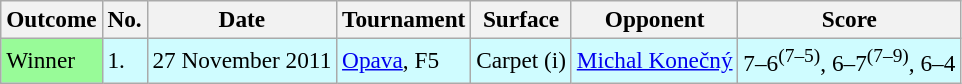<table class="wikitable sortable" style=font-size:97%>
<tr>
<th>Outcome</th>
<th>No.</th>
<th>Date</th>
<th>Tournament</th>
<th>Surface</th>
<th>Opponent</th>
<th>Score</th>
</tr>
<tr bgcolor=CFFCFF>
<td bgcolor=98FB98>Winner</td>
<td>1.</td>
<td>27 November 2011</td>
<td><a href='#'>Opava</a>, F5</td>
<td>Carpet (i)</td>
<td> <a href='#'>Michal Konečný</a></td>
<td>7–6<sup>(7–5)</sup>, 6–7<sup>(7–9)</sup>, 6–4</td>
</tr>
</table>
